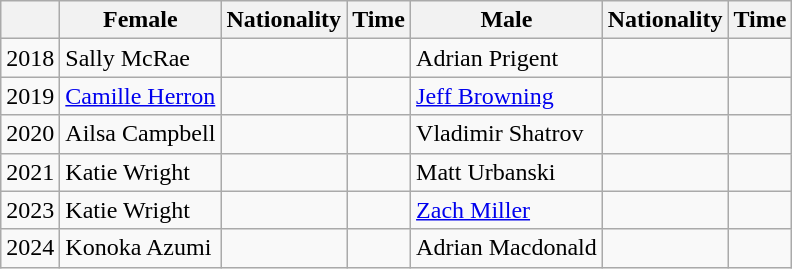<table class="wikitable">
<tr>
<th></th>
<th>Female</th>
<th>Nationality</th>
<th>Time</th>
<th>Male</th>
<th>Nationality</th>
<th>Time</th>
</tr>
<tr>
<td>2018</td>
<td>Sally McRae</td>
<td></td>
<td></td>
<td>Adrian Prigent</td>
<td></td>
<td></td>
</tr>
<tr>
<td>2019</td>
<td><a href='#'>Camille Herron</a></td>
<td></td>
<td></td>
<td><a href='#'>Jeff Browning</a></td>
<td></td>
<td></td>
</tr>
<tr>
<td>2020</td>
<td>Ailsa Campbell</td>
<td></td>
<td></td>
<td>Vladimir Shatrov</td>
<td></td>
<td></td>
</tr>
<tr>
<td>2021</td>
<td>Katie Wright</td>
<td></td>
<td></td>
<td>Matt Urbanski</td>
<td></td>
<td></td>
</tr>
<tr>
<td>2023</td>
<td>Katie Wright</td>
<td></td>
<td></td>
<td><a href='#'>Zach Miller</a></td>
<td></td>
<td></td>
</tr>
<tr>
<td>2024</td>
<td>Konoka Azumi</td>
<td></td>
<td></td>
<td>Adrian Macdonald</td>
<td></td>
<td></td>
</tr>
</table>
